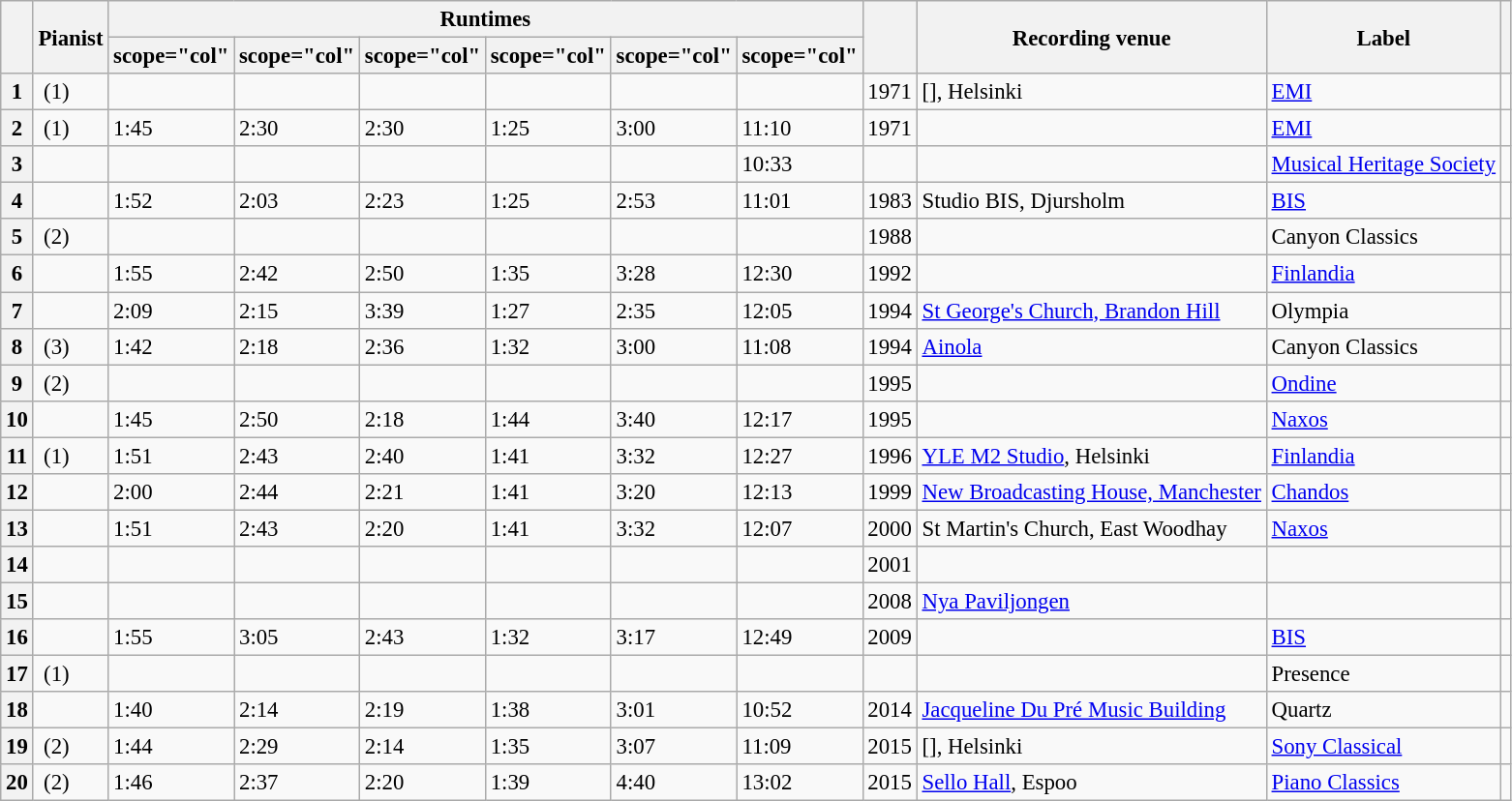<table class="wikitable sortable" style="margin-right:0; font-size:95%">
<tr>
<th rowspan=2 scope="col"></th>
<th rowspan=2 scope=col>Pianist</th>
<th colspan=6 scope=col>Runtimes</th>
<th rowspan=2 scope=col></th>
<th rowspan=2 scope=col>Recording venue</th>
<th rowspan=2 scope=col>Label</th>
<th rowspan=2 scope=col class="unsortable"></th>
</tr>
<tr>
<th>scope="col" </th>
<th>scope="col" </th>
<th>scope="col" </th>
<th>scope="col" </th>
<th>scope="col" </th>
<th>scope="col" </th>
</tr>
<tr>
<th scope="row">1</th>
<td> (1)</td>
<td></td>
<td></td>
<td></td>
<td></td>
<td></td>
<td></td>
<td>1971</td>
<td>[], Helsinki</td>
<td><a href='#'>EMI</a></td>
<td></td>
</tr>
<tr>
<th scope="row">2</th>
<td> (1)</td>
<td>1:45</td>
<td>2:30</td>
<td>2:30</td>
<td>1:25</td>
<td>3:00</td>
<td>11:10</td>
<td>1971</td>
<td></td>
<td><a href='#'>EMI</a></td>
<td></td>
</tr>
<tr>
<th scope="row">3</th>
<td></td>
<td></td>
<td></td>
<td></td>
<td></td>
<td></td>
<td>10:33</td>
<td></td>
<td></td>
<td><a href='#'>Musical Heritage Society</a></td>
<td></td>
</tr>
<tr>
<th scope="row">4</th>
<td></td>
<td>1:52</td>
<td>2:03</td>
<td>2:23</td>
<td>1:25</td>
<td>2:53</td>
<td>11:01</td>
<td>1983</td>
<td>Studio BIS, Djursholm</td>
<td><a href='#'>BIS</a></td>
<td></td>
</tr>
<tr>
<th scope="row">5</th>
<td> (2)</td>
<td></td>
<td></td>
<td></td>
<td></td>
<td></td>
<td></td>
<td>1988</td>
<td></td>
<td>Canyon Classics</td>
<td></td>
</tr>
<tr>
<th scope="row">6</th>
<td></td>
<td>1:55</td>
<td>2:42</td>
<td>2:50</td>
<td>1:35</td>
<td>3:28</td>
<td>12:30</td>
<td>1992</td>
<td></td>
<td><a href='#'>Finlandia</a></td>
<td></td>
</tr>
<tr>
<th scope="row">7</th>
<td></td>
<td>2:09</td>
<td>2:15</td>
<td>3:39</td>
<td>1:27</td>
<td>2:35</td>
<td>12:05</td>
<td>1994</td>
<td><a href='#'>St George's Church, Brandon Hill</a></td>
<td>Olympia</td>
<td></td>
</tr>
<tr>
<th scope="row">8</th>
<td> (3)</td>
<td>1:42</td>
<td>2:18</td>
<td>2:36</td>
<td>1:32</td>
<td>3:00</td>
<td>11:08</td>
<td>1994</td>
<td><a href='#'>Ainola</a></td>
<td>Canyon Classics</td>
<td></td>
</tr>
<tr>
<th scope="row">9</th>
<td> (2)</td>
<td></td>
<td></td>
<td></td>
<td></td>
<td></td>
<td></td>
<td>1995</td>
<td></td>
<td><a href='#'>Ondine</a></td>
<td></td>
</tr>
<tr>
<th scope="row">10</th>
<td></td>
<td>1:45</td>
<td>2:50</td>
<td>2:18</td>
<td>1:44</td>
<td>3:40</td>
<td>12:17</td>
<td>1995</td>
<td></td>
<td><a href='#'>Naxos</a></td>
<td></td>
</tr>
<tr>
<th scope="row">11</th>
<td> (1)</td>
<td>1:51</td>
<td>2:43</td>
<td>2:40</td>
<td>1:41</td>
<td>3:32</td>
<td>12:27</td>
<td>1996</td>
<td><a href='#'>YLE M2 Studio</a>, Helsinki</td>
<td><a href='#'>Finlandia</a></td>
<td></td>
</tr>
<tr>
<th scope="row">12</th>
<td></td>
<td>2:00</td>
<td>2:44</td>
<td>2:21</td>
<td>1:41</td>
<td>3:20</td>
<td>12:13</td>
<td>1999</td>
<td><a href='#'>New Broadcasting House, Manchester</a></td>
<td><a href='#'>Chandos</a></td>
<td></td>
</tr>
<tr>
<th scope="row">13</th>
<td></td>
<td>1:51</td>
<td>2:43</td>
<td>2:20</td>
<td>1:41</td>
<td>3:32</td>
<td>12:07</td>
<td>2000</td>
<td>St Martin's Church, East Woodhay</td>
<td><a href='#'>Naxos</a></td>
<td></td>
</tr>
<tr>
<th scope="row">14</th>
<td></td>
<td></td>
<td></td>
<td></td>
<td></td>
<td></td>
<td></td>
<td>2001</td>
<td></td>
<td></td>
<td></td>
</tr>
<tr>
<th scope="row">15</th>
<td></td>
<td></td>
<td></td>
<td></td>
<td></td>
<td></td>
<td></td>
<td>2008</td>
<td><a href='#'>Nya Paviljongen</a></td>
<td></td>
<td></td>
</tr>
<tr>
<th scope="row">16</th>
<td></td>
<td>1:55</td>
<td>3:05</td>
<td>2:43</td>
<td>1:32</td>
<td>3:17</td>
<td>12:49</td>
<td>2009</td>
<td></td>
<td><a href='#'>BIS</a></td>
<td></td>
</tr>
<tr>
<th scope="row">17</th>
<td> (1)</td>
<td></td>
<td></td>
<td></td>
<td></td>
<td></td>
<td></td>
<td></td>
<td></td>
<td>Presence</td>
<td></td>
</tr>
<tr>
<th scope="row">18</th>
<td></td>
<td>1:40</td>
<td>2:14</td>
<td>2:19</td>
<td>1:38</td>
<td>3:01</td>
<td>10:52</td>
<td>2014</td>
<td><a href='#'>Jacqueline Du Pré Music Building</a></td>
<td>Quartz</td>
<td></td>
</tr>
<tr>
<th scope="row">19</th>
<td> (2)</td>
<td>1:44</td>
<td>2:29</td>
<td>2:14</td>
<td>1:35</td>
<td>3:07</td>
<td>11:09</td>
<td>2015</td>
<td>[], Helsinki</td>
<td><a href='#'>Sony Classical</a></td>
<td></td>
</tr>
<tr>
<th scope="row">20</th>
<td> (2)</td>
<td>1:46</td>
<td>2:37</td>
<td>2:20</td>
<td>1:39</td>
<td>4:40</td>
<td>13:02</td>
<td>2015</td>
<td><a href='#'>Sello Hall</a>, Espoo</td>
<td><a href='#'>Piano Classics</a></td>
<td></td>
</tr>
</table>
